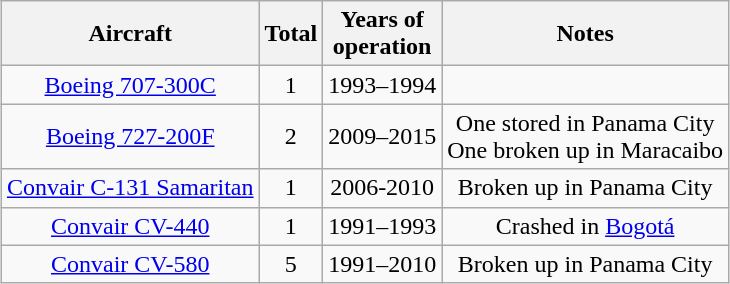<table class="wikitable" style="text-align:center; margin:0.5em auto">
<tr>
<th>Aircraft</th>
<th>Total</th>
<th>Years of <br> operation</th>
<th>Notes</th>
</tr>
<tr>
<td><a href='#'>Boeing 707-300C</a></td>
<td>1</td>
<td>1993–1994</td>
<td></td>
</tr>
<tr>
<td><a href='#'>Boeing 727-200F</a></td>
<td>2</td>
<td>2009–2015</td>
<td>One stored in Panama City <br> One broken up in Maracaibo</td>
</tr>
<tr>
<td><a href='#'>Convair C-131 Samaritan</a></td>
<td>1</td>
<td>2006-2010</td>
<td>Broken up in Panama City</td>
</tr>
<tr>
<td><a href='#'>Convair CV-440</a></td>
<td>1</td>
<td>1991–1993</td>
<td>Crashed in <a href='#'>Bogotá</a></td>
</tr>
<tr>
<td><a href='#'>Convair CV-580</a></td>
<td>5</td>
<td>1991–2010</td>
<td>Broken up in Panama City</td>
</tr>
</table>
